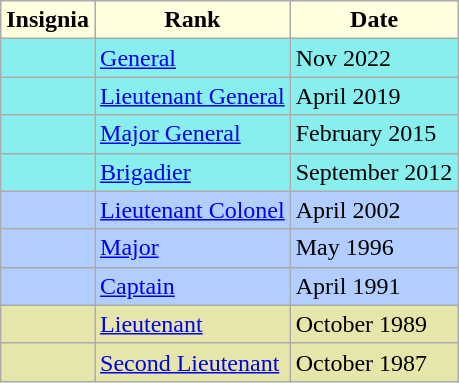<table class="wikitable">
<tr>
<th style="background:#FFFFE0">Insignia</th>
<th style="background:#FFFFE0">Rank</th>
<th style="background:#FFFFE0">Date</th>
</tr>
<tr>
<td style="background:#88EEEE;"> </td>
<td style="background:#88EEEE;"><a href='#'>General</a></td>
<td style="background:#88EEEE;">Nov 2022</td>
</tr>
<tr>
<td style="background:#88EEEE;"> </td>
<td style="background:#88EEEE;"><a href='#'>Lieutenant General</a></td>
<td style="background:#88EEEE;">April 2019</td>
</tr>
<tr>
<td style="background:#88EEEE;"> </td>
<td style="background:#88EEEE;"><a href='#'>Major General</a></td>
<td style="background:#88EEEE;">February 2015</td>
</tr>
<tr>
<td style="background:#88EEEE;"> </td>
<td style="background:#88EEEE;"><a href='#'>Brigadier</a></td>
<td style="background:#88EEEE;">September 2012</td>
</tr>
<tr>
<td style="background:#b2cefe;"></td>
<td style="background:#b2cefe;"><a href='#'>Lieutenant Colonel</a></td>
<td style="background:#b2cefe;">April 2002</td>
</tr>
<tr>
<td style="background:#b2cefe;"></td>
<td style="background:#b2cefe;"><a href='#'>Major</a></td>
<td style="background:#b2cefe;">May 1996</td>
</tr>
<tr>
<td style="background:#b2cefe;"></td>
<td style="background:#b2cefe;"><a href='#'>Captain</a></td>
<td style="background:#b2cefe;">April 1991</td>
</tr>
<tr>
<td style="background:#e6e6aa;"></td>
<td style="background:#e6e6aa;"><a href='#'>Lieutenant</a></td>
<td style="background:#e6e6aa;">October 1989</td>
</tr>
<tr>
<td style="background:#e6e6aa;"></td>
<td style="background:#e6e6aa;"><a href='#'>Second Lieutenant</a></td>
<td style="background:#e6e6aa;">October 1987</td>
</tr>
</table>
